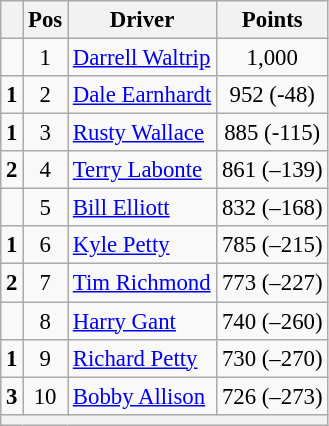<table class="wikitable" style="font-size: 95%;">
<tr>
<th></th>
<th>Pos</th>
<th>Driver</th>
<th>Points</th>
</tr>
<tr>
<td align="left"></td>
<td style="text-align:center;">1</td>
<td><a href='#'>Darrell Waltrip</a></td>
<td style="text-align:center;">1,000</td>
</tr>
<tr>
<td align="left">  <strong>1</strong></td>
<td style="text-align:center;">2</td>
<td><a href='#'>Dale Earnhardt</a></td>
<td style="text-align:center;">952 (-48)</td>
</tr>
<tr>
<td align="left">  <strong>1</strong></td>
<td style="text-align:center;">3</td>
<td><a href='#'>Rusty Wallace</a></td>
<td style="text-align:center;">885 (-115)</td>
</tr>
<tr>
<td align="left">  <strong>2</strong></td>
<td style="text-align:center;">4</td>
<td><a href='#'>Terry Labonte</a></td>
<td style="text-align:center;">861 (–139)</td>
</tr>
<tr>
<td align="left"></td>
<td style="text-align:center;">5</td>
<td><a href='#'>Bill Elliott</a></td>
<td style="text-align:center;">832 (–168)</td>
</tr>
<tr>
<td align="left">  <strong>1</strong></td>
<td style="text-align:center;">6</td>
<td><a href='#'>Kyle Petty</a></td>
<td style="text-align:center;">785 (–215)</td>
</tr>
<tr>
<td align="left">  <strong>2</strong></td>
<td style="text-align:center;">7</td>
<td><a href='#'>Tim Richmond</a></td>
<td style="text-align:center;">773 (–227)</td>
</tr>
<tr>
<td align="left"></td>
<td style="text-align:center;">8</td>
<td><a href='#'>Harry Gant</a></td>
<td style="text-align:center;">740 (–260)</td>
</tr>
<tr>
<td align="left">  <strong>1</strong></td>
<td style="text-align:center;">9</td>
<td><a href='#'>Richard Petty</a></td>
<td style="text-align:center;">730 (–270)</td>
</tr>
<tr>
<td align="left">  <strong>3</strong></td>
<td style="text-align:center;">10</td>
<td><a href='#'>Bobby Allison</a></td>
<td style="text-align:center;">726 (–273)</td>
</tr>
<tr class="sortbottom">
<th colspan="9"></th>
</tr>
</table>
